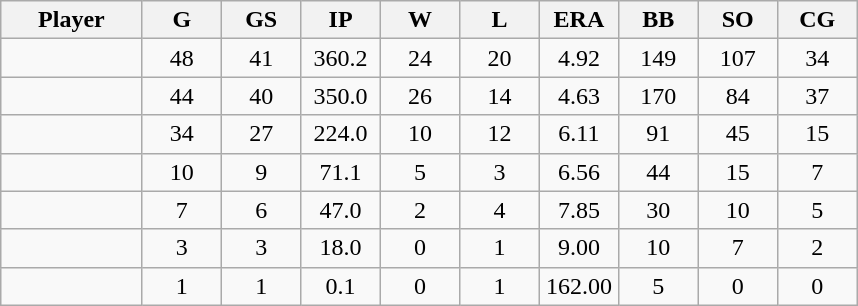<table class="wikitable sortable">
<tr>
<th bgcolor="#DDDDFF" width="16%">Player</th>
<th bgcolor="#DDDDFF" width="9%">G</th>
<th bgcolor="#DDDDFF" width="9%">GS</th>
<th bgcolor="#DDDDFF" width="9%">IP</th>
<th bgcolor="#DDDDFF" width="9%">W</th>
<th bgcolor="#DDDDFF" width="9%">L</th>
<th bgcolor="#DDDDFF" width="9%">ERA</th>
<th bgcolor="#DDDDFF" width="9%">BB</th>
<th bgcolor="#DDDDFF" width="9%">SO</th>
<th bgcolor="#DDDDFF" width="9%">CG</th>
</tr>
<tr align="center">
<td></td>
<td>48</td>
<td>41</td>
<td>360.2</td>
<td>24</td>
<td>20</td>
<td>4.92</td>
<td>149</td>
<td>107</td>
<td>34</td>
</tr>
<tr align="center">
<td></td>
<td>44</td>
<td>40</td>
<td>350.0</td>
<td>26</td>
<td>14</td>
<td>4.63</td>
<td>170</td>
<td>84</td>
<td>37</td>
</tr>
<tr align="center">
<td></td>
<td>34</td>
<td>27</td>
<td>224.0</td>
<td>10</td>
<td>12</td>
<td>6.11</td>
<td>91</td>
<td>45</td>
<td>15</td>
</tr>
<tr align="center">
<td></td>
<td>10</td>
<td>9</td>
<td>71.1</td>
<td>5</td>
<td>3</td>
<td>6.56</td>
<td>44</td>
<td>15</td>
<td>7</td>
</tr>
<tr align="center">
<td></td>
<td>7</td>
<td>6</td>
<td>47.0</td>
<td>2</td>
<td>4</td>
<td>7.85</td>
<td>30</td>
<td>10</td>
<td>5</td>
</tr>
<tr align="center">
<td></td>
<td>3</td>
<td>3</td>
<td>18.0</td>
<td>0</td>
<td>1</td>
<td>9.00</td>
<td>10</td>
<td>7</td>
<td>2</td>
</tr>
<tr align="center">
<td></td>
<td>1</td>
<td>1</td>
<td>0.1</td>
<td>0</td>
<td>1</td>
<td>162.00</td>
<td>5</td>
<td>0</td>
<td>0</td>
</tr>
</table>
